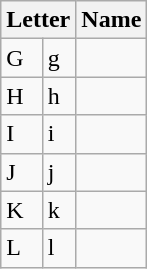<table class=wikitable>
<tr>
<th colspan=2>Letter</th>
<th>Name</th>
</tr>
<tr>
<td>G</td>
<td>g</td>
<td></td>
</tr>
<tr>
<td>H</td>
<td>h</td>
<td></td>
</tr>
<tr>
<td>I</td>
<td>i</td>
<td></td>
</tr>
<tr>
<td>J</td>
<td>j</td>
<td></td>
</tr>
<tr>
<td>K</td>
<td>k</td>
<td></td>
</tr>
<tr>
<td>L</td>
<td>l</td>
<td></td>
</tr>
</table>
